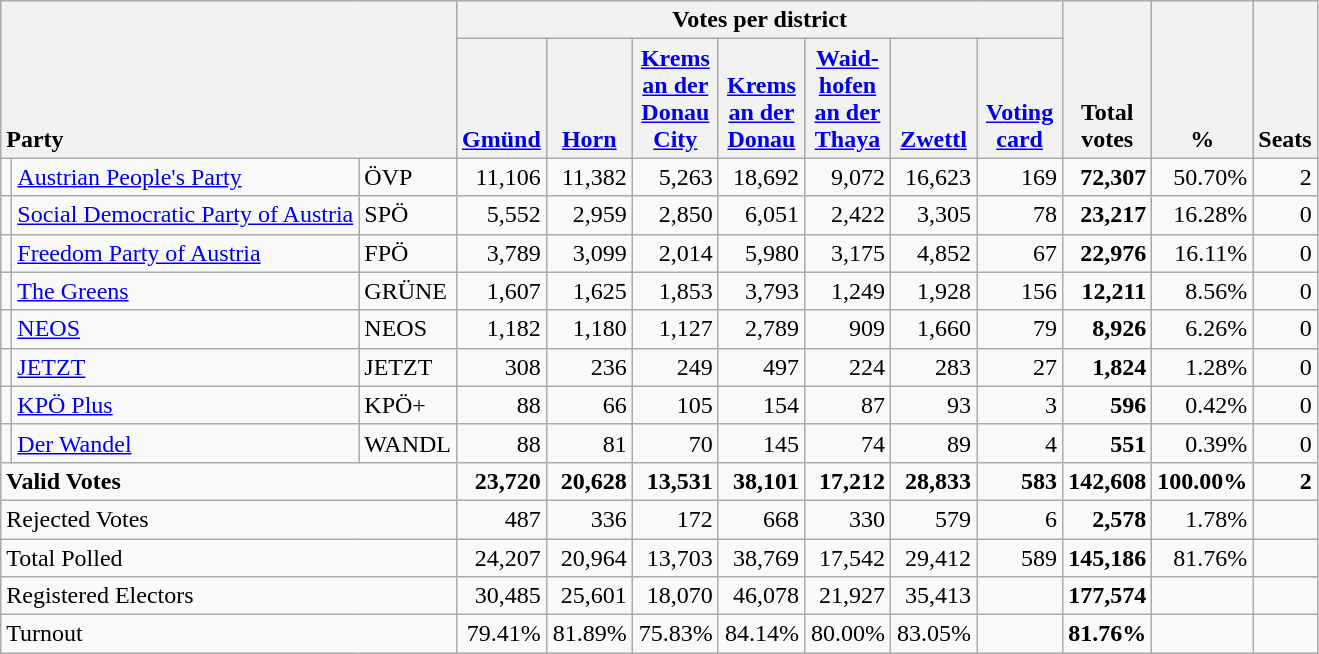<table class="wikitable" border="1" style="text-align:right;">
<tr>
<th style="text-align:left;" valign=bottom rowspan=2 colspan=3>Party</th>
<th colspan=7>Votes per district</th>
<th align=center valign=bottom rowspan=2 width="50">Total<br>votes</th>
<th align=center valign=bottom rowspan=2 width="50">%</th>
<th align=center valign=bottom rowspan=2>Seats</th>
</tr>
<tr>
<th align=center valign=bottom width="50"><a href='#'>Gmünd</a></th>
<th align=center valign=bottom width="50"><a href='#'>Horn</a></th>
<th align=center valign=bottom width="50"><a href='#'>Krems<br>an der<br>Donau<br>City</a></th>
<th align=center valign=bottom width="50"><a href='#'>Krems<br>an der<br>Donau</a></th>
<th align=center valign=bottom width="50"><a href='#'>Waid-<br>hofen<br>an der<br>Thaya</a></th>
<th align=center valign=bottom width="50"><a href='#'>Zwettl</a></th>
<th align=center valign=bottom width="50"><a href='#'>Voting<br>card</a></th>
</tr>
<tr>
<td></td>
<td align=left><a href='#'>Austrian People's Party</a></td>
<td align=left>ÖVP</td>
<td>11,106</td>
<td>11,382</td>
<td>5,263</td>
<td>18,692</td>
<td>9,072</td>
<td>16,623</td>
<td>169</td>
<td><strong>72,307</strong></td>
<td>50.70%</td>
<td>2</td>
</tr>
<tr>
<td></td>
<td align=left style="white-space: nowrap;"><a href='#'>Social Democratic Party of Austria</a></td>
<td align=left>SPÖ</td>
<td>5,552</td>
<td>2,959</td>
<td>2,850</td>
<td>6,051</td>
<td>2,422</td>
<td>3,305</td>
<td>78</td>
<td><strong>23,217</strong></td>
<td>16.28%</td>
<td>0</td>
</tr>
<tr>
<td></td>
<td align=left><a href='#'>Freedom Party of Austria</a></td>
<td align=left>FPÖ</td>
<td>3,789</td>
<td>3,099</td>
<td>2,014</td>
<td>5,980</td>
<td>3,175</td>
<td>4,852</td>
<td>67</td>
<td><strong>22,976</strong></td>
<td>16.11%</td>
<td>0</td>
</tr>
<tr>
<td></td>
<td align=left><a href='#'>The Greens</a></td>
<td align=left>GRÜNE</td>
<td>1,607</td>
<td>1,625</td>
<td>1,853</td>
<td>3,793</td>
<td>1,249</td>
<td>1,928</td>
<td>156</td>
<td><strong>12,211</strong></td>
<td>8.56%</td>
<td>0</td>
</tr>
<tr>
<td></td>
<td align=left><a href='#'>NEOS</a></td>
<td align=left>NEOS</td>
<td>1,182</td>
<td>1,180</td>
<td>1,127</td>
<td>2,789</td>
<td>909</td>
<td>1,660</td>
<td>79</td>
<td><strong>8,926</strong></td>
<td>6.26%</td>
<td>0</td>
</tr>
<tr>
<td></td>
<td align=left><a href='#'>JETZT</a></td>
<td align=left>JETZT</td>
<td>308</td>
<td>236</td>
<td>249</td>
<td>497</td>
<td>224</td>
<td>283</td>
<td>27</td>
<td><strong>1,824</strong></td>
<td>1.28%</td>
<td>0</td>
</tr>
<tr>
<td></td>
<td align=left><a href='#'>KPÖ Plus</a></td>
<td align=left>KPÖ+</td>
<td>88</td>
<td>66</td>
<td>105</td>
<td>154</td>
<td>87</td>
<td>93</td>
<td>3</td>
<td><strong>596</strong></td>
<td>0.42%</td>
<td>0</td>
</tr>
<tr>
<td></td>
<td align=left><a href='#'>Der Wandel</a></td>
<td align=left>WANDL</td>
<td>88</td>
<td>81</td>
<td>70</td>
<td>145</td>
<td>74</td>
<td>89</td>
<td>4</td>
<td><strong>551</strong></td>
<td>0.39%</td>
<td>0</td>
</tr>
<tr style="font-weight:bold">
<td align=left colspan=3>Valid Votes</td>
<td>23,720</td>
<td>20,628</td>
<td>13,531</td>
<td>38,101</td>
<td>17,212</td>
<td>28,833</td>
<td>583</td>
<td>142,608</td>
<td>100.00%</td>
<td>2</td>
</tr>
<tr>
<td align=left colspan=3>Rejected Votes</td>
<td>487</td>
<td>336</td>
<td>172</td>
<td>668</td>
<td>330</td>
<td>579</td>
<td>6</td>
<td><strong>2,578</strong></td>
<td>1.78%</td>
<td></td>
</tr>
<tr>
<td align=left colspan=3>Total Polled</td>
<td>24,207</td>
<td>20,964</td>
<td>13,703</td>
<td>38,769</td>
<td>17,542</td>
<td>29,412</td>
<td>589</td>
<td><strong>145,186</strong></td>
<td>81.76%</td>
<td></td>
</tr>
<tr>
<td align=left colspan=3>Registered Electors</td>
<td>30,485</td>
<td>25,601</td>
<td>18,070</td>
<td>46,078</td>
<td>21,927</td>
<td>35,413</td>
<td></td>
<td><strong>177,574</strong></td>
<td></td>
<td></td>
</tr>
<tr>
<td align=left colspan=3>Turnout</td>
<td>79.41%</td>
<td>81.89%</td>
<td>75.83%</td>
<td>84.14%</td>
<td>80.00%</td>
<td>83.05%</td>
<td></td>
<td><strong>81.76%</strong></td>
<td></td>
<td></td>
</tr>
</table>
